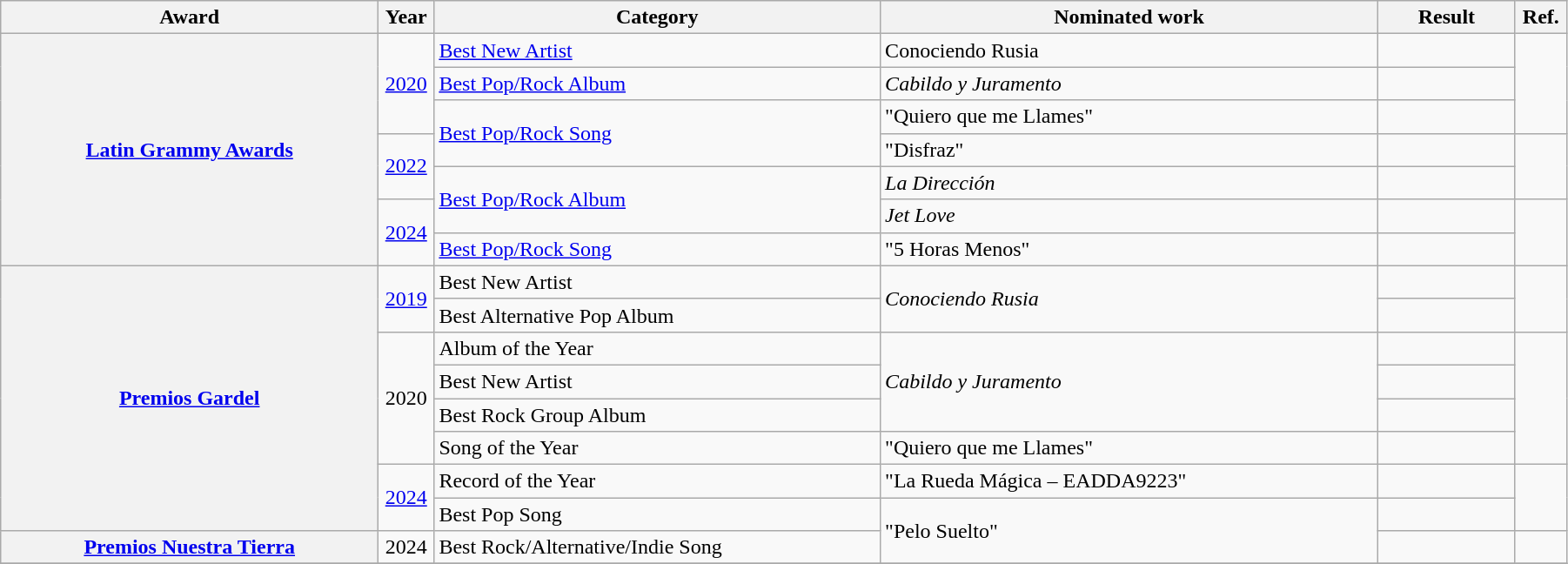<table class="wikitable sortable plainrowheaders" style="width:95%;">
<tr>
<th style="width:22%;">Award</th>
<th width=3%>Year</th>
<th style="width:26%;">Category</th>
<th style="width:29%;">Nominated work</th>
<th style="width:8%;">Result</th>
<th style="width:3%;">Ref.</th>
</tr>
<tr>
<th scope="row" rowspan="7"><a href='#'>Latin Grammy Awards</a></th>
<td rowspan="3" style="text-align:center;"><a href='#'>2020</a></td>
<td><a href='#'>Best New Artist</a></td>
<td>Conociendo Rusia</td>
<td></td>
<td rowspan="3"></td>
</tr>
<tr>
<td><a href='#'>Best Pop/Rock Album</a></td>
<td><em>Cabildo y Juramento</em></td>
<td></td>
</tr>
<tr>
<td rowspan="2"><a href='#'>Best Pop/Rock Song</a></td>
<td>"Quiero que me Llames"</td>
<td></td>
</tr>
<tr>
<td rowspan="2" style="text-align:center;"><a href='#'>2022</a></td>
<td>"Disfraz"</td>
<td></td>
<td rowspan="2"></td>
</tr>
<tr>
<td rowspan="2"><a href='#'>Best Pop/Rock Album</a></td>
<td><em>La Dirección</em></td>
<td></td>
</tr>
<tr>
<td align="center" rowspan="2"><a href='#'>2024</a></td>
<td><em>Jet Love</em></td>
<td></td>
<td rowspan="2" align="center"></td>
</tr>
<tr>
<td><a href='#'>Best Pop/Rock Song</a></td>
<td>"5 Horas Menos" </td>
<td></td>
</tr>
<tr>
<th scope="row" rowspan="8"><a href='#'>Premios Gardel</a></th>
<td rowspan="2" style="text-align:center;"><a href='#'>2019</a></td>
<td>Best New Artist</td>
<td rowspan="2"><em>Conociendo Rusia</em></td>
<td></td>
<td rowspan="2"></td>
</tr>
<tr>
<td>Best Alternative Pop Album</td>
<td></td>
</tr>
<tr>
<td rowspan="4" style="text-align:center;">2020</td>
<td>Album of the Year</td>
<td rowspan="3"><em>Cabildo y Juramento</em></td>
<td></td>
<td rowspan="4"></td>
</tr>
<tr>
<td>Best New Artist</td>
<td></td>
</tr>
<tr>
<td>Best Rock Group Album</td>
<td></td>
</tr>
<tr>
<td>Song of the Year</td>
<td>"Quiero que me Llames"</td>
<td></td>
</tr>
<tr>
<td align="center" rowspan="2"><a href='#'>2024</a></td>
<td>Record of the Year</td>
<td>"La Rueda Mágica – EADDA9223" </td>
<td></td>
<td align="center" rowspan="2"></td>
</tr>
<tr>
<td>Best Pop Song</td>
<td rowspan="2">"Pelo Suelto" </td>
<td></td>
</tr>
<tr>
<th scope="row"><a href='#'>Premios Nuestra Tierra</a></th>
<td align="center">2024</td>
<td>Best Rock/Alternative/Indie Song</td>
<td></td>
<td align="center"></td>
</tr>
<tr>
</tr>
</table>
